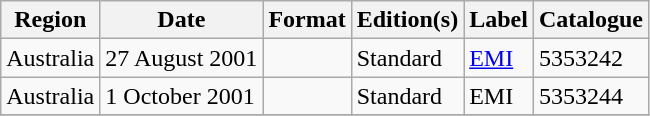<table class="wikitable plainrowheaders">
<tr>
<th scope="col">Region</th>
<th scope="col">Date</th>
<th scope="col">Format</th>
<th scope="col">Edition(s)</th>
<th scope="col">Label</th>
<th scope="col">Catalogue</th>
</tr>
<tr>
<td>Australia</td>
<td>27 August 2001 </td>
<td></td>
<td>Standard</td>
<td><a href='#'>EMI</a></td>
<td>5353242</td>
</tr>
<tr>
<td>Australia</td>
<td>1 October 2001 </td>
<td></td>
<td>Standard</td>
<td>EMI</td>
<td>5353244</td>
</tr>
<tr>
</tr>
</table>
